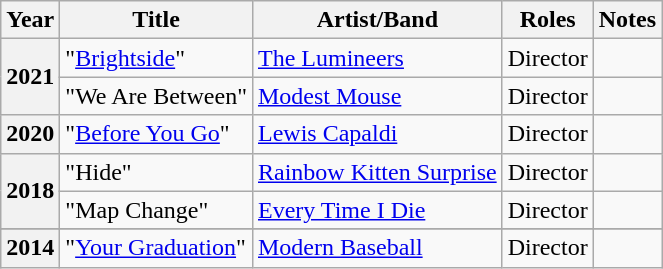<table class="wikitable sortable">
<tr>
<th>Year</th>
<th>Title</th>
<th>Artist/Band</th>
<th class="unsortable">Roles</th>
<th class="unsortable">Notes</th>
</tr>
<tr>
<th scope="row" rowspan="2">2021</th>
<td>"<a href='#'>Brightside</a>"</td>
<td><a href='#'>The Lumineers</a></td>
<td>Director</td>
<td></td>
</tr>
<tr>
<td>"We Are Between"</td>
<td><a href='#'>Modest Mouse</a></td>
<td>Director</td>
<td></td>
</tr>
<tr>
<th>2020</th>
<td>"<a href='#'>Before You Go</a>"</td>
<td><a href='#'>Lewis Capaldi</a></td>
<td>Director</td>
<td></td>
</tr>
<tr>
<th scope="row" rowspan="2">2018</th>
<td>"Hide"</td>
<td><a href='#'>Rainbow Kitten Surprise</a></td>
<td>Director</td>
<td></td>
</tr>
<tr>
<td>"Map Change"</td>
<td><a href='#'>Every Time I Die</a></td>
<td>Director</td>
<td></td>
</tr>
<tr>
</tr>
<tr>
<th>2014</th>
<td>"<a href='#'>Your Graduation</a>"</td>
<td><a href='#'>Modern Baseball</a></td>
<td>Director</td>
<td></td>
</tr>
</table>
